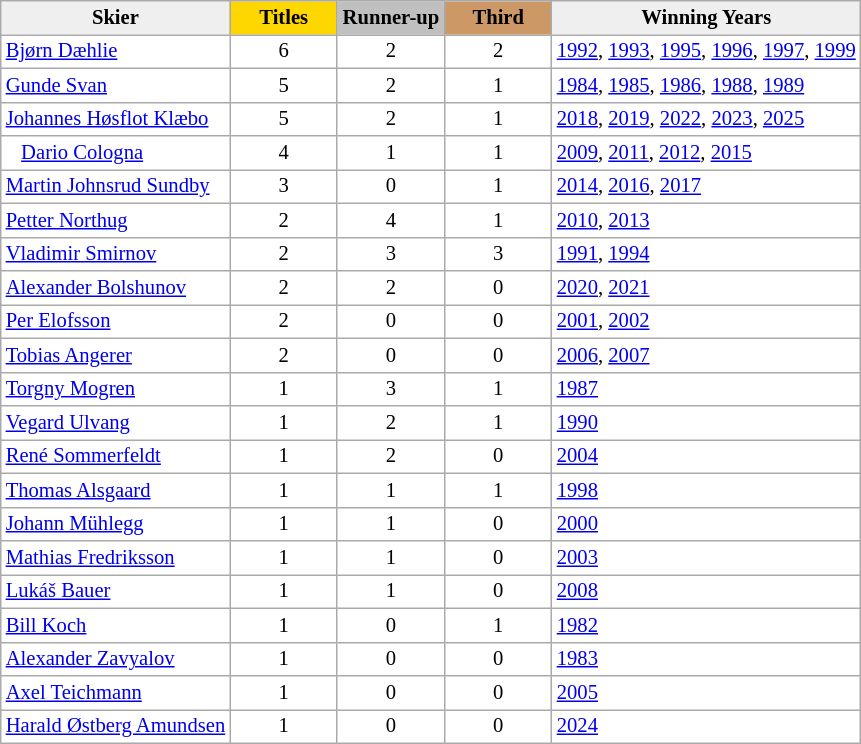<table class="wikitable plainrowheaders" style="background:#fff; font-size:86%; line-height:16px; border:gray solid 1px">
<tr>
<th style="background:#efefef;">Skier</th>
<th style="width:65px; background:gold">Titles</th>
<th style="width:65px; background:silver">Runner-up</th>
<th style="width:65px; background:#c96;">Third</th>
<th style="background:#efefef;">Winning Years</th>
</tr>
<tr>
<td> <a href='#'>Bjørn Dæhlie</a></td>
<td align=center>6</td>
<td align=center>2</td>
<td align=center>2</td>
<td><a href='#'>1992</a>, <a href='#'>1993</a>, <a href='#'>1995</a>, <a href='#'>1996</a>, <a href='#'>1997</a>, <a href='#'>1999</a></td>
</tr>
<tr>
<td> <a href='#'>Gunde Svan</a></td>
<td align=center>5</td>
<td align=center>2</td>
<td align=center>1</td>
<td><a href='#'>1984</a>, <a href='#'>1985</a>, <a href='#'>1986</a>, <a href='#'>1988</a>, <a href='#'>1989</a></td>
</tr>
<tr>
<td> <a href='#'>Johannes Høsflot Klæbo</a></td>
<td align=center>5</td>
<td align=center>2</td>
<td align=center>1</td>
<td><a href='#'>2018</a>, <a href='#'>2019</a>, <a href='#'>2022</a>, <a href='#'>2023</a>, <a href='#'>2025</a></td>
</tr>
<tr>
<td>   <a href='#'>Dario Cologna</a></td>
<td align=center>4</td>
<td align=center>1</td>
<td align=center>1</td>
<td><a href='#'>2009</a>, <a href='#'>2011</a>, <a href='#'>2012</a>, <a href='#'>2015</a></td>
</tr>
<tr>
<td> <a href='#'>Martin Johnsrud Sundby</a></td>
<td align=center>3</td>
<td align=center>0</td>
<td align=center>1</td>
<td><a href='#'>2014</a>, <a href='#'>2016</a>, <a href='#'>2017</a></td>
</tr>
<tr>
<td> <a href='#'>Petter Northug</a></td>
<td align=center>2</td>
<td align=center>4</td>
<td align=center>1</td>
<td><a href='#'>2010</a>, <a href='#'>2013</a></td>
</tr>
<tr>
<td>  <a href='#'>Vladimir Smirnov</a></td>
<td align=center>2</td>
<td align=center>3</td>
<td align=center>3</td>
<td><a href='#'>1991</a>, <a href='#'>1994</a></td>
</tr>
<tr>
<td> <a href='#'>Alexander Bolshunov</a></td>
<td align=center>2</td>
<td align=center>2</td>
<td align=center>0</td>
<td><a href='#'>2020</a>, <a href='#'>2021</a></td>
</tr>
<tr>
<td> <a href='#'>Per Elofsson</a></td>
<td align=center>2</td>
<td align=center>0</td>
<td align=center>0</td>
<td><a href='#'>2001</a>, <a href='#'>2002</a></td>
</tr>
<tr>
<td> <a href='#'>Tobias Angerer</a></td>
<td align=center>2</td>
<td align=center>0</td>
<td align=center>0</td>
<td><a href='#'>2006</a>, <a href='#'>2007</a></td>
</tr>
<tr>
<td> <a href='#'>Torgny Mogren</a></td>
<td align=center>1</td>
<td align=center>3</td>
<td align=center>1</td>
<td><a href='#'>1987</a></td>
</tr>
<tr>
<td> <a href='#'>Vegard Ulvang</a></td>
<td align=center>1</td>
<td align=center>2</td>
<td align=center>1</td>
<td><a href='#'>1990</a></td>
</tr>
<tr>
<td> <a href='#'>René Sommerfeldt</a></td>
<td align=center>1</td>
<td align=center>2</td>
<td align=center>0</td>
<td><a href='#'>2004</a></td>
</tr>
<tr>
<td> <a href='#'>Thomas Alsgaard</a></td>
<td align=center>1</td>
<td align=center>1</td>
<td align=center>1</td>
<td><a href='#'>1998</a></td>
</tr>
<tr>
<td> <a href='#'>Johann Mühlegg</a></td>
<td align=center>1</td>
<td align=center>1</td>
<td align=center>0</td>
<td><a href='#'>2000</a></td>
</tr>
<tr>
<td> <a href='#'>Mathias Fredriksson</a></td>
<td align=center>1</td>
<td align=center>1</td>
<td align=center>0</td>
<td><a href='#'>2003</a></td>
</tr>
<tr>
<td> <a href='#'>Lukáš Bauer</a></td>
<td align=center>1</td>
<td align=center>1</td>
<td align=center>0</td>
<td><a href='#'>2008</a></td>
</tr>
<tr>
<td> <a href='#'>Bill Koch</a></td>
<td align=center>1</td>
<td align=center>0</td>
<td align=center>1</td>
<td><a href='#'>1982</a></td>
</tr>
<tr>
<td> <a href='#'>Alexander Zavyalov</a></td>
<td align=center>1</td>
<td align=center>0</td>
<td align=center>0</td>
<td><a href='#'>1983</a></td>
</tr>
<tr>
<td> <a href='#'>Axel Teichmann</a></td>
<td align=center>1</td>
<td align=center>0</td>
<td align=center>0</td>
<td><a href='#'>2005</a></td>
</tr>
<tr>
<td> <a href='#'>Harald Østberg Amundsen</a></td>
<td align=center>1</td>
<td align=center>0</td>
<td align=center>0</td>
<td><a href='#'>2024</a></td>
</tr>
</table>
